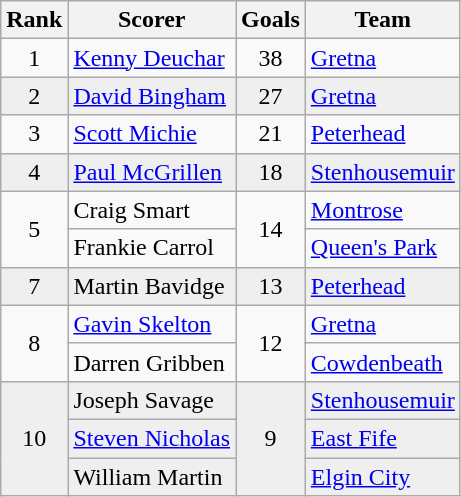<table class="wikitable">
<tr>
<th>Rank</th>
<th>Scorer</th>
<th>Goals</th>
<th>Team</th>
</tr>
<tr>
<td style="text-align:center;">1</td>
<td> <a href='#'>Kenny Deuchar</a></td>
<td style="text-align:center;">38</td>
<td><a href='#'>Gretna</a></td>
</tr>
<tr bgcolor="#EFEFEF">
<td style="text-align:center;">2</td>
<td> <a href='#'>David Bingham</a></td>
<td style="text-align:center;">27</td>
<td><a href='#'>Gretna</a></td>
</tr>
<tr>
<td style="text-align:center;">3</td>
<td> <a href='#'>Scott Michie</a></td>
<td style="text-align:center;">21</td>
<td><a href='#'>Peterhead</a></td>
</tr>
<tr bgcolor="#EFEFEF">
<td style="text-align:center;">4</td>
<td> <a href='#'>Paul McGrillen</a></td>
<td style="text-align:center;">18</td>
<td><a href='#'>Stenhousemuir</a></td>
</tr>
<tr>
<td rowspan="2" style="text-align:center;">5</td>
<td> Craig Smart</td>
<td rowspan="2" style="text-align:center;">14</td>
<td><a href='#'>Montrose</a></td>
</tr>
<tr>
<td> Frankie Carrol</td>
<td><a href='#'>Queen's Park</a></td>
</tr>
<tr bgcolor="#EFEFEF">
<td style="text-align:center;">7</td>
<td> Martin Bavidge</td>
<td style="text-align:center;">13</td>
<td><a href='#'>Peterhead</a></td>
</tr>
<tr>
<td rowspan="2" style="text-align:center;">8</td>
<td> <a href='#'>Gavin Skelton</a></td>
<td rowspan="2" style="text-align:center;">12</td>
<td><a href='#'>Gretna</a></td>
</tr>
<tr>
<td> Darren Gribben</td>
<td><a href='#'>Cowdenbeath</a></td>
</tr>
<tr bgcolor="#EFEFEF">
<td rowspan="3" style="text-align:center;">10</td>
<td> Joseph Savage</td>
<td rowspan="3" style="text-align:center;">9</td>
<td><a href='#'>Stenhousemuir</a></td>
</tr>
<tr bgcolor="#EFEFEF">
<td> <a href='#'>Steven Nicholas</a></td>
<td><a href='#'>East Fife</a></td>
</tr>
<tr bgcolor="#EFEFEF">
<td> William Martin</td>
<td><a href='#'>Elgin City</a></td>
</tr>
</table>
